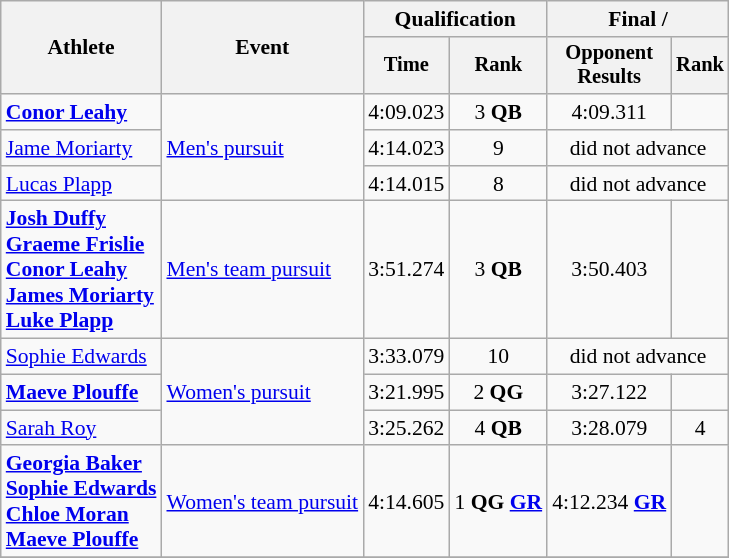<table class=wikitable style=font-size:90%;text-align:center>
<tr>
<th rowspan=2>Athlete</th>
<th rowspan=2>Event</th>
<th colspan=2>Qualification</th>
<th colspan=2>Final / </th>
</tr>
<tr style=font-size:95%>
<th>Time</th>
<th>Rank</th>
<th>Opponent<br>Results</th>
<th>Rank</th>
</tr>
<tr>
<td align=left><strong><a href='#'>Conor Leahy</a></strong></td>
<td align=left rowspan=3><a href='#'>Men's pursuit</a></td>
<td>4:09.023</td>
<td>3 <strong>QB</strong></td>
<td>4:09.311</td>
<td></td>
</tr>
<tr>
<td align=left><a href='#'>Jame Moriarty</a></td>
<td>4:14.023</td>
<td>9</td>
<td colspan=2>did not advance</td>
</tr>
<tr>
<td align=left><a href='#'>Lucas Plapp</a></td>
<td>4:14.015</td>
<td>8</td>
<td colspan=2>did not advance</td>
</tr>
<tr>
<td align=left><strong><a href='#'>Josh Duffy</a> <br> <a href='#'>Graeme Frislie</a> <br> <a href='#'>Conor Leahy</a> <br> <a href='#'>James Moriarty</a> <br> <a href='#'>Luke Plapp</a></strong></td>
<td align=left><a href='#'>Men's team pursuit</a></td>
<td>3:51.274</td>
<td>3 <strong>QB</strong></td>
<td>3:50.403</td>
<td></td>
</tr>
<tr>
<td align=left><a href='#'>Sophie Edwards</a></td>
<td align=left rowspan=3><a href='#'>Women's pursuit</a></td>
<td>3:33.079</td>
<td>10</td>
<td colspan=2>did not advance</td>
</tr>
<tr>
<td align=left><strong><a href='#'>Maeve Plouffe</a></strong></td>
<td>3:21.995</td>
<td>2 <strong>QG</strong></td>
<td>3:27.122</td>
<td></td>
</tr>
<tr>
<td align=left><a href='#'>Sarah Roy</a></td>
<td>3:25.262</td>
<td>4 <strong>QB</strong></td>
<td>3:28.079</td>
<td>4</td>
</tr>
<tr>
<td align=left><strong><a href='#'>Georgia Baker</a> <br> <a href='#'>Sophie Edwards</a> <br> <a href='#'>Chloe Moran</a> <br> <a href='#'>Maeve Plouffe</a></strong></td>
<td align=left><a href='#'>Women's team pursuit</a></td>
<td>4:14.605</td>
<td>1 <strong>QG</strong> <strong><a href='#'>GR</a></strong></td>
<td>4:12.234 <strong><a href='#'>GR</a></strong></td>
<td></td>
</tr>
<tr>
</tr>
</table>
